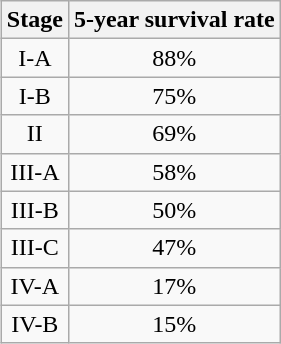<table class="wikitable" style = "float: right; margin-left:15px; text-align:center">
<tr>
<th>Stage</th>
<th>5-year survival rate</th>
</tr>
<tr>
<td>I-A</td>
<td>88%</td>
</tr>
<tr>
<td>I-B</td>
<td>75%</td>
</tr>
<tr>
<td>II</td>
<td>69%</td>
</tr>
<tr>
<td>III-A</td>
<td>58%</td>
</tr>
<tr>
<td>III-B</td>
<td>50%</td>
</tr>
<tr>
<td>III-C</td>
<td>47%</td>
</tr>
<tr>
<td>IV-A</td>
<td>17%</td>
</tr>
<tr>
<td>IV-B</td>
<td>15%</td>
</tr>
</table>
